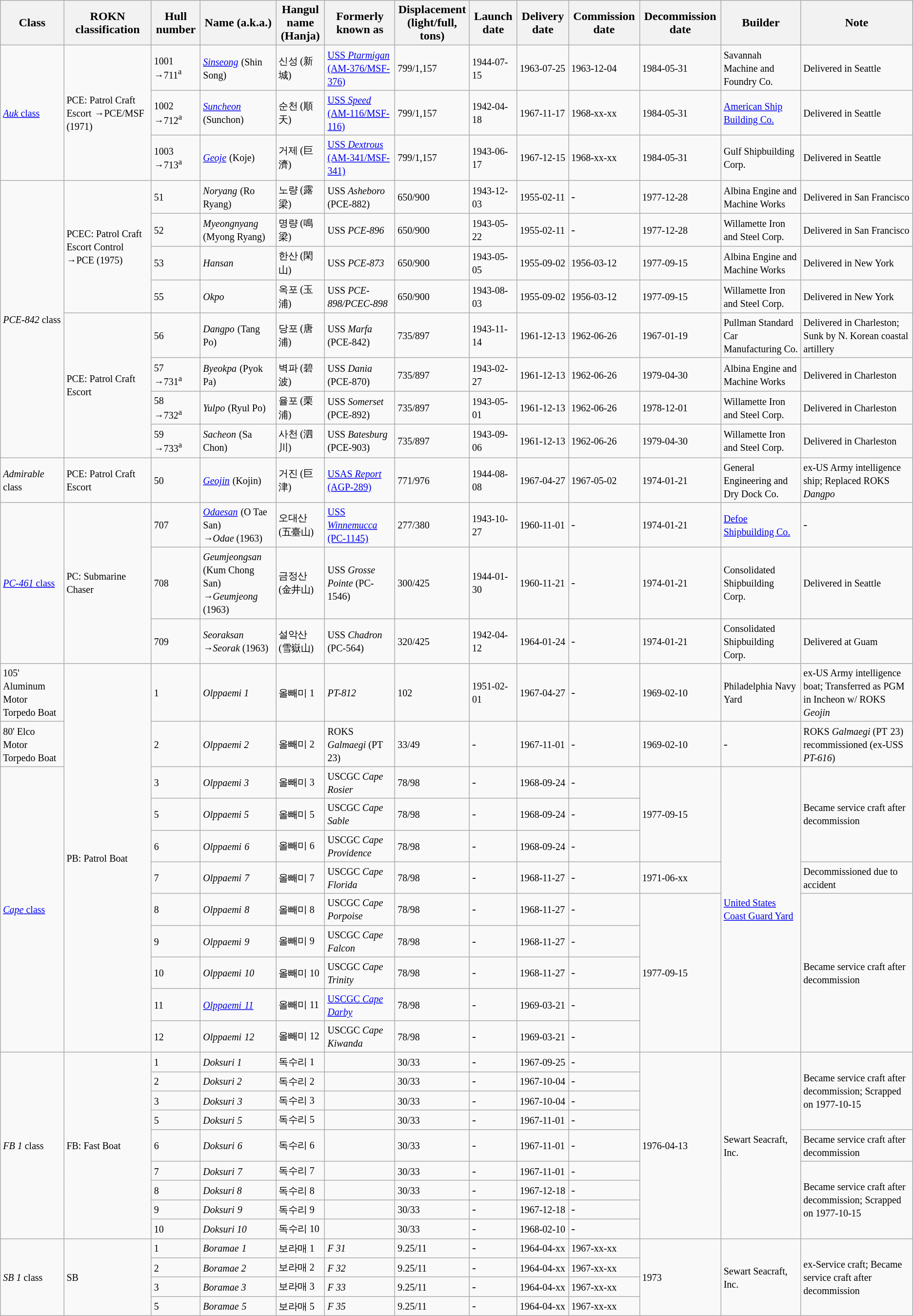<table class="wikitable">
<tr>
<th>Class</th>
<th>ROKN classification</th>
<th>Hull number</th>
<th>Name (a.k.a.)</th>
<th>Hangul name<br>(Hanja)</th>
<th>Formerly known as</th>
<th>Displacement<br>(light/full, tons)</th>
<th>Launch date</th>
<th>Delivery date</th>
<th>Commission date</th>
<th>Decommission date</th>
<th>Builder</th>
<th>Note</th>
</tr>
<tr>
<td rowspan="3"><small><a href='#'><em>Auk</em> class</a></small></td>
<td rowspan="3"><small>PCE: Patrol Craft Escort</small> <small>→PCE/MSF (1971)</small></td>
<td><small>1001</small><br><small>→711<sup>a</sup></small></td>
<td><a href='#'><em><small>Sinseong</small></em></a> <small>(Shin Song)</small></td>
<td><small>신성 (新城)</small></td>
<td><a href='#'><small>USS <em>Ptarmigan</em> (AM-376/MSF-376)</small></a></td>
<td><small>799/1,157</small></td>
<td><small>1944-07-15</small></td>
<td><small>1963-07-25</small></td>
<td><small>1963-12-04</small></td>
<td><small>1984-05-31</small></td>
<td><small>Savannah Machine and Foundry Co.</small></td>
<td><small>Delivered in Seattle</small></td>
</tr>
<tr>
<td><small>1002</small><br><small>→712<sup>a</sup></small></td>
<td><a href='#'><em><small>Suncheon</small></em></a> <small>(Sunchon)</small></td>
<td><small>순천 (順天)</small></td>
<td><a href='#'><small>USS <em>Speed</em> (AM-116/MSF-116)</small></a></td>
<td><small>799/1,157</small></td>
<td><small>1942-04-18</small></td>
<td><small>1967-11-17</small></td>
<td><small>1968-xx-xx</small></td>
<td><small>1984-05-31</small></td>
<td><a href='#'><small>American Ship Building Co.</small></a></td>
<td><small>Delivered in Seattle</small></td>
</tr>
<tr>
<td><small>1003</small><br><small>→713<sup>a</sup></small></td>
<td><a href='#'><em><small>Geoje</small></em></a> <small>(Koje)</small></td>
<td><small>거제 (巨濟)</small></td>
<td><a href='#'><small>USS <em>Dextrous</em> (AM-341/MSF-341)</small></a></td>
<td><small>799/1,157</small></td>
<td><small>1943-06-17</small></td>
<td><small>1967-12-15</small></td>
<td><small>1968-xx-xx</small></td>
<td><small>1984-05-31</small></td>
<td><small>Gulf Shipbuilding Corp.</small></td>
<td><small>Delivered in Seattle</small></td>
</tr>
<tr>
<td rowspan="8"><small><em>PCE-842</em> class</small></td>
<td rowspan="4"><small>PCEC: Patrol Craft Escort Control</small><br><small>→PCE (1975)</small></td>
<td><small>51</small></td>
<td><em><small>Noryang</small></em> <small>(Ro Ryang)</small></td>
<td><small>노량 (露梁)</small></td>
<td><small>USS <em>Asheboro</em> (PCE-882)</small></td>
<td><small>650/900</small></td>
<td><small>1943-12-03</small></td>
<td><small>1955-02-11</small></td>
<td>-</td>
<td><small>1977-12-28</small></td>
<td><small>Albina Engine and Machine Works</small></td>
<td><small>Delivered in San Francisco</small></td>
</tr>
<tr>
<td><small>52</small></td>
<td><em><small>Myeongnyang</small></em> <small>(Myong Ryang)</small></td>
<td><small>명량 (鳴梁)</small></td>
<td><small>USS <em>PCE-896</em></small></td>
<td><small>650/900</small></td>
<td><small>1943-05-22</small></td>
<td><small>1955-02-11</small></td>
<td>-</td>
<td><small>1977-12-28</small></td>
<td><small>Willamette Iron and Steel Corp.</small></td>
<td><small>Delivered in San Francisco</small></td>
</tr>
<tr>
<td><small>53</small></td>
<td><em><small>Hansan</small></em></td>
<td><small>한산 (閑山)</small></td>
<td><small>USS <em>PCE-873</em></small></td>
<td><small>650/900</small></td>
<td><small>1943-05-05</small></td>
<td><small>1955-09-02</small></td>
<td><small>1956-03-12</small></td>
<td><small>1977-09-15</small></td>
<td><small>Albina Engine and Machine Works</small></td>
<td><small>Delivered in New York</small></td>
</tr>
<tr>
<td><small>55</small></td>
<td><em><small>Okpo</small></em></td>
<td><small>옥포 (玉浦)</small></td>
<td><small>USS <em>PCE-898/PCEC-898</em></small></td>
<td><small>650/900</small></td>
<td><small>1943-08-03</small></td>
<td><small>1955-09-02</small></td>
<td><small>1956-03-12</small></td>
<td><small>1977-09-15</small></td>
<td><small>Willamette Iron and Steel Corp.</small></td>
<td><small>Delivered in New York</small></td>
</tr>
<tr>
<td rowspan="4"><small>PCE: Patrol Craft Escort</small></td>
<td><small>56</small></td>
<td><em><small>Dangpo</small></em> <small>(Tang Po)</small></td>
<td><small>당포 (唐浦)</small></td>
<td><small>USS <em>Marfa</em> (PCE-842)</small></td>
<td><small>735/897</small></td>
<td><small>1943-11-14</small></td>
<td><small>1961-12-13</small></td>
<td><small>1962-06-26</small></td>
<td><small>1967-01-19</small></td>
<td><small>Pullman Standard Car Manufacturing Co.</small></td>
<td><small>Delivered in Charleston;</small> <small>Sunk by N. Korean coastal artillery</small></td>
</tr>
<tr>
<td><small>57</small><br><small>→731<sup>a</sup></small></td>
<td><em><small>Byeokpa</small></em> <small>(Pyok Pa)</small></td>
<td><small>벽파 (碧波)</small></td>
<td><small>USS <em>Dania</em> (PCE-870)</small></td>
<td><small>735/897</small></td>
<td><small>1943-02-27</small></td>
<td><small>1961-12-13</small></td>
<td><small>1962-06-26</small></td>
<td><small>1979-04-30</small></td>
<td><small>Albina Engine and Machine Works</small></td>
<td><small>Delivered in Charleston</small></td>
</tr>
<tr>
<td><small>58</small><br><small>→732<sup>a</sup></small></td>
<td><em><small>Yulpo</small></em> <small>(Ryul Po)</small></td>
<td><small>율포 (栗浦)</small></td>
<td><small>USS <em>Somerset</em> (PCE-892)</small></td>
<td><small>735/897</small></td>
<td><small>1943-05-01</small></td>
<td><small>1961-12-13</small></td>
<td><small>1962-06-26</small></td>
<td><small>1978-12-01</small></td>
<td><small>Willamette Iron and Steel Corp.</small></td>
<td><small>Delivered in Charleston</small></td>
</tr>
<tr>
<td><small>59</small><br><small>→733<sup>a</sup></small></td>
<td><em><small>Sacheon</small></em> <small>(Sa Chon)</small></td>
<td><small>사천 (泗川)</small></td>
<td><small>USS <em>Batesburg</em> (PCE-903)</small></td>
<td><small>735/897</small></td>
<td><small>1943-09-06</small></td>
<td><small>1961-12-13</small></td>
<td><small>1962-06-26</small></td>
<td><small>1979-04-30</small></td>
<td><small>Willamette Iron and Steel Corp.</small></td>
<td><small>Delivered in Charleston</small></td>
</tr>
<tr>
<td><small><em>Admirable</em> class</small></td>
<td><small>PCE: Patrol Craft Escort</small></td>
<td><small>50</small></td>
<td><em><small><a href='#'>Geojin</a></small></em> <small>(Kojin)</small></td>
<td><small>거진 (巨津)</small></td>
<td><a href='#'><small>USAS <em>Report</em> (AGP-289)</small></a></td>
<td><small>771/976</small></td>
<td><small>1944-08-08</small></td>
<td><small>1967-04-27</small></td>
<td><small>1967-05-02</small></td>
<td><small>1974-01-21</small></td>
<td><small>General Engineering and Dry Dock Co.</small></td>
<td><small>ex-US Army intelligence ship</small><small>; Replaced ROKS <em>Dangpo</em></small></td>
</tr>
<tr>
<td rowspan="3"><a href='#'><small><em>PC-461</em> class</small></a></td>
<td rowspan="3"><small>PC: Submarine Chaser</small></td>
<td><small>707</small></td>
<td><em><small><a href='#'>Odaesan</a></small></em> <small>(O Tae San)</small><br><small><em>→Odae</em> (1963)</small></td>
<td><small>오대산 (五臺山)</small></td>
<td><a href='#'><small>USS <em>Winnemucca</em> (PC-1145)</small></a></td>
<td><small>277/380</small></td>
<td><small>1943-10-27</small></td>
<td><small>1960-11-01</small></td>
<td>-</td>
<td><small>1974-01-21</small></td>
<td><a href='#'><small>Defoe Shipbuilding Co.</small></a></td>
<td>-</td>
</tr>
<tr>
<td><small>708</small></td>
<td><em><small>Geumjeongsan</small></em> <small>(Kum Chong San)</small><br><small><em>→Geumjeong</em> (1963)</small></td>
<td><small>금정산 (金井山)</small></td>
<td><small>USS <em>Grosse Pointe</em> (PC-1546)</small></td>
<td><small>300/425</small></td>
<td><small>1944-01-30</small></td>
<td><small>1960-11-21</small></td>
<td>-</td>
<td><small>1974-01-21</small></td>
<td><small>Consolidated Shipbuilding Corp.</small></td>
<td><small>Delivered in Seattle</small></td>
</tr>
<tr>
<td><small>709</small></td>
<td><em><small>Seoraksan</small></em><br><small><em>→Seorak</em> (1963)</small></td>
<td><small>설악산 (雪嶽山)</small></td>
<td><small>USS <em>Chadron</em> (PC-564)</small></td>
<td><small>320/425</small></td>
<td><small>1942-04-12</small></td>
<td><small>1964-01-24</small></td>
<td>-</td>
<td><small>1974-01-21</small></td>
<td><small>Consolidated Shipbuilding Corp.</small></td>
<td><small>Delivered at Guam</small></td>
</tr>
<tr>
<td><small>105' Aluminum Motor Torpedo Boat</small></td>
<td rowspan="11"><small>PB: Patrol Boat</small></td>
<td><small>1</small></td>
<td><em><small>Olppaemi 1</small></em></td>
<td><small>올빼미 1</small></td>
<td><em><small>PT-812</small></em></td>
<td><small>102</small></td>
<td><small>1951-02-01</small></td>
<td><small>1967-04-27</small></td>
<td>-</td>
<td><small>1969-02-10</small></td>
<td><small>Philadelphia Navy Yard</small></td>
<td><small>ex-US Army intelligence boat</small><small>; Transferred as PGM in Incheon w/ ROKS <em>Geojin</em></small></td>
</tr>
<tr>
<td><small>80' Elco Motor Torpedo Boat</small></td>
<td><small>2</small></td>
<td><em><small>Olppaemi 2</small></em></td>
<td><small>올빼미 2</small></td>
<td><small>ROKS <em>Galmaegi</em> (</small><small>PT</small> <small>23</small><small>)</small></td>
<td><small>33/49</small></td>
<td>-</td>
<td><small>1967-11-01</small></td>
<td>-</td>
<td><small>1969-02-10</small></td>
<td>-</td>
<td><small>ROKS <em>Galmaegi</em> (</small><small>PT</small> <small>23</small><small>)</small> <small>recommissioned (ex-USS <em>PT-616</em>)</small></td>
</tr>
<tr>
<td rowspan="9"><a href='#'><small><em>Cape</em> class</small></a></td>
<td><small>3</small></td>
<td><em><small>Olppaemi 3</small></em></td>
<td><small>올빼미 3</small></td>
<td><small>USCGC <em>Cape Rosier</em></small></td>
<td><small>78/98</small></td>
<td>-</td>
<td><small>1968-09-24</small></td>
<td>-</td>
<td rowspan="3"><small>1977-09-15</small></td>
<td rowspan="9"><a href='#'><small>United States Coast Guard Yard</small></a></td>
<td rowspan="3"><small>Became service craft after decommission</small></td>
</tr>
<tr>
<td><small>5</small></td>
<td><em><small>Olppaemi 5</small></em></td>
<td><small>올빼미 5</small></td>
<td><small>USCGC <em>Cape Sable</em></small></td>
<td><small>78/98</small></td>
<td>-</td>
<td><small>1968-09-24</small></td>
<td>-</td>
</tr>
<tr>
<td><small>6</small></td>
<td><em><small>Olppaemi</small> <small>6</small></em></td>
<td><small>올빼미 6</small></td>
<td><small>USCGC <em>Cape Providence</em></small></td>
<td><small>78/98</small></td>
<td>-</td>
<td><small>1968-09-24</small></td>
<td>-</td>
</tr>
<tr>
<td><small>7</small></td>
<td><em><small>Olppaemi</small> <small>7</small></em></td>
<td><small>올빼미 7</small></td>
<td><small>USCGC <em>Cape Florida</em></small></td>
<td><small>78/98</small></td>
<td>-</td>
<td><small>1968-11-27</small></td>
<td>-</td>
<td><small>1971-06-xx</small></td>
<td><small>Decommissioned due to accident</small></td>
</tr>
<tr>
<td><small>8</small></td>
<td><em><small>Olppaemi</small> <small>8</small></em></td>
<td><small>올빼미 8</small></td>
<td><small>USCGC <em>Cape Porpoise</em></small></td>
<td><small>78/98</small></td>
<td>-</td>
<td><small>1968-11-27</small></td>
<td>-</td>
<td rowspan="5"><small>1977-09-15</small></td>
<td rowspan="5"><small>Became service craft after decommission</small></td>
</tr>
<tr>
<td><small>9</small></td>
<td><em><small>Olppaemi</small> <small>9</small></em></td>
<td><small>올빼미 9</small></td>
<td><small>USCGC <em>Cape Falcon</em></small></td>
<td><small>78/98</small></td>
<td>-</td>
<td><small>1968-11-27</small></td>
<td>-</td>
</tr>
<tr>
<td><small>10</small></td>
<td><em><small>Olppaemi</small> <small>10</small></em></td>
<td><small>올빼미 10</small></td>
<td><small>USCGC <em>Cape Trinity</em></small></td>
<td><small>78/98</small></td>
<td>-</td>
<td><small>1968-11-27</small></td>
<td>-</td>
</tr>
<tr>
<td><small>11</small></td>
<td><em><a href='#'><small>Olppaemi</small> <small>11</small></a></em></td>
<td><small>올빼미 11</small></td>
<td><a href='#'><small>USCGC <em>Cape Darby</em></small></a></td>
<td><small>78/98</small></td>
<td>-</td>
<td><small>1969-03-21</small></td>
<td>-</td>
</tr>
<tr>
<td><small>12</small></td>
<td><em><small>Olppaemi</small> <small>12</small></em></td>
<td><small>올빼미 12</small></td>
<td><small>USCGC <em>Cape Kiwanda</em></small></td>
<td><small>78/98</small></td>
<td>-</td>
<td><small>1969-03-21</small></td>
<td>-</td>
</tr>
<tr>
<td rowspan="9"><small><em>FB 1</em> class</small></td>
<td rowspan="9"><small>FB: Fast Boat</small></td>
<td><small>1</small></td>
<td><small><em>Doksuri 1</em></small></td>
<td><small>독수리 1</small></td>
<td></td>
<td><small>30/33</small></td>
<td>-</td>
<td><small>1967-09-25</small></td>
<td>-</td>
<td rowspan="9"><small>1976-04-13</small></td>
<td rowspan="9"><small>Sewart Seacraft, Inc.</small></td>
<td rowspan="4"><small>Became service craft after decommission; Scrapped on 1977-10-15</small></td>
</tr>
<tr>
<td><small>2</small></td>
<td><small><em>Doksuri 2</em></small></td>
<td><small>독수리 2</small></td>
<td></td>
<td><small>30/33</small></td>
<td>-</td>
<td><small>1967-10-04</small></td>
<td>-</td>
</tr>
<tr>
<td><small>3</small></td>
<td><small><em>Doksuri</em></small> <em><small>3</small></em></td>
<td><small>독수리 3</small></td>
<td></td>
<td><small>30/33</small></td>
<td>-</td>
<td><small>1967-10-04</small></td>
<td>-</td>
</tr>
<tr>
<td><small>5</small></td>
<td><small><em>Doksuri</em></small> <em><small>5</small></em></td>
<td><small>독수리 5</small></td>
<td></td>
<td><small>30/33</small></td>
<td>-</td>
<td><small>1967-11-01</small></td>
<td>-</td>
</tr>
<tr>
<td><small>6</small></td>
<td><small><em>Doksuri</em></small> <em><small>6</small></em></td>
<td><small>독수리 6</small></td>
<td></td>
<td><small>30/33</small></td>
<td>-</td>
<td><small>1967-11-01</small></td>
<td>-</td>
<td><small>Became service craft after decommission</small></td>
</tr>
<tr>
<td><small>7</small></td>
<td><small><em>Doksuri</em></small> <em><small>7</small></em></td>
<td><small>독수리 7</small></td>
<td></td>
<td><small>30/33</small></td>
<td>-</td>
<td><small>1967-11-01</small></td>
<td>-</td>
<td rowspan="4"><small>Became service craft after decommission; Scrapped on 1977-10-15</small></td>
</tr>
<tr>
<td><small>8</small></td>
<td><small><em>Doksuri 8</em></small></td>
<td><small>독수리 8</small></td>
<td></td>
<td><small>30/33</small></td>
<td>-</td>
<td><small>1967-12-18</small></td>
<td>-</td>
</tr>
<tr>
<td><small>9</small></td>
<td><small><em>Doksuri</em></small> <em><small>9</small></em></td>
<td><small>독수리 9</small></td>
<td></td>
<td><small>30/33</small></td>
<td>-</td>
<td><small>1967-12-18</small></td>
<td>-</td>
</tr>
<tr>
<td><small>10</small></td>
<td><small><em>Doksuri 1</em></small><em><small>0</small></em></td>
<td><small>독수리 10</small></td>
<td></td>
<td><small>30/33</small></td>
<td>-</td>
<td><small>1968-02-10</small></td>
<td>-</td>
</tr>
<tr>
<td rowspan="4"><small><em>SB 1</em> class</small></td>
<td rowspan="4"><small>SB</small></td>
<td><small>1</small></td>
<td><small><em>Boramae</em></small> <small><em>1</em></small></td>
<td><small>보라매 1</small></td>
<td><small><em>F 31</em></small></td>
<td><small>9.25/11</small></td>
<td>-</td>
<td><small>1964-04-xx</small></td>
<td><small>1967-xx-xx</small></td>
<td rowspan="4"><small>1973</small></td>
<td rowspan="4"><small>Sewart Seacraft, Inc.</small></td>
<td rowspan="4"><small>ex-Service craft; Became service craft after decommission</small></td>
</tr>
<tr>
<td><small>2</small></td>
<td><small><em>Boramae 2</em></small></td>
<td><small>보라매 2</small></td>
<td><small><em>F 32</em></small></td>
<td><small>9.25/11</small></td>
<td>-</td>
<td><small>1964-04-xx</small></td>
<td><small>1967-xx-xx</small></td>
</tr>
<tr>
<td><small>3</small></td>
<td><em><small>Boramae 3</small></em></td>
<td><small>보라매 3</small></td>
<td><small><em>F 33</em></small></td>
<td><small>9.25/11</small></td>
<td>-</td>
<td><small>1964-04-xx</small></td>
<td><small>1967-xx-xx</small></td>
</tr>
<tr>
<td><small>5</small></td>
<td><small><em>Boramae</em></small> <small><em>5</em></small></td>
<td><small>보라매 5</small></td>
<td><small><em>F 35</em></small></td>
<td><small>9.25/11</small></td>
<td>-</td>
<td><small>1964-04-xx</small></td>
<td><small>1967-xx-xx</small></td>
</tr>
</table>
